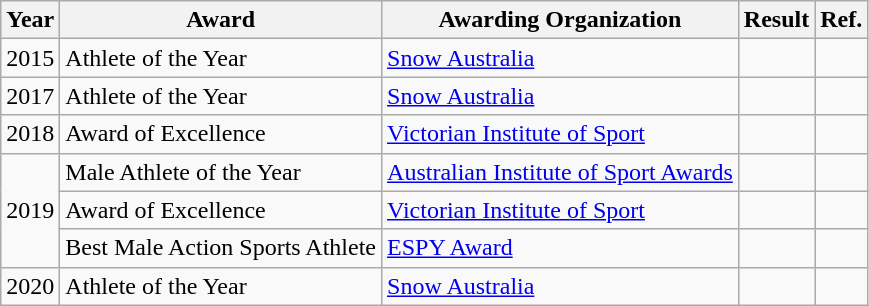<table class="wikitable sortable">
<tr>
<th>Year</th>
<th>Award</th>
<th>Awarding Organization</th>
<th>Result</th>
<th>Ref.</th>
</tr>
<tr>
<td>2015</td>
<td>Athlete of the Year</td>
<td><a href='#'>Snow Australia</a></td>
<td></td>
<td></td>
</tr>
<tr>
<td>2017</td>
<td>Athlete of the Year</td>
<td><a href='#'>Snow Australia</a></td>
<td></td>
<td></td>
</tr>
<tr>
<td>2018</td>
<td>Award of Excellence</td>
<td><a href='#'>Victorian Institute of Sport</a></td>
<td></td>
<td></td>
</tr>
<tr>
<td rowspan="3">2019</td>
<td>Male Athlete of the Year</td>
<td><a href='#'>Australian Institute of Sport Awards</a></td>
<td></td>
<td></td>
</tr>
<tr>
<td>Award of Excellence</td>
<td><a href='#'>Victorian Institute of Sport</a></td>
<td></td>
<td></td>
</tr>
<tr>
<td>Best Male Action Sports Athlete</td>
<td><a href='#'>ESPY Award</a></td>
<td></td>
<td></td>
</tr>
<tr>
<td>2020</td>
<td>Athlete of the Year</td>
<td><a href='#'>Snow Australia</a></td>
<td></td>
<td></td>
</tr>
</table>
